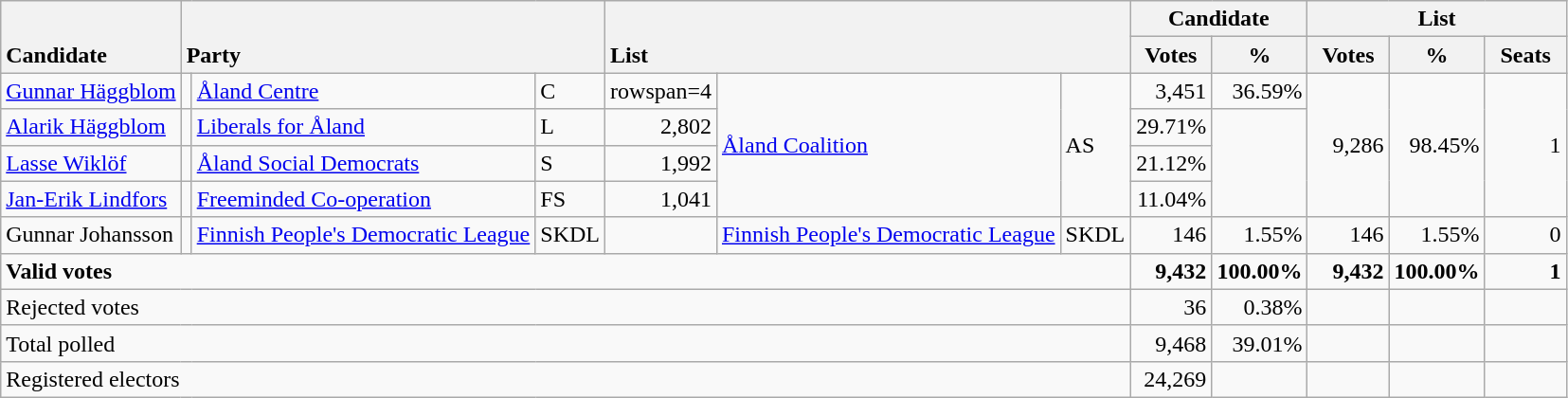<table class="wikitable" border="1" style="text-align:right;">
<tr>
<th ! style="text-align:left;" valign=bottom rowspan=2>Candidate</th>
<th style="text-align:left;" valign=bottom rowspan=2 colspan=3>Party</th>
<th style="text-align:left;" valign=bottom rowspan=2 colspan=3>List</th>
<th colspan=2>Candidate</th>
<th colspan=3>List</th>
</tr>
<tr>
<th align=center valign=bottom width="50">Votes</th>
<th align=center valign=bottom width="50">%</th>
<th align=center valign=bottom width="50">Votes</th>
<th align=center valign=bottom width="50">%</th>
<th align=center valign=bottom width="50">Seats</th>
</tr>
<tr>
<td align=left><a href='#'>Gunnar Häggblom</a></td>
<td></td>
<td align=left><a href='#'>Åland Centre</a></td>
<td align=left>C</td>
<td>rowspan=4 </td>
<td rowspan=4 align=left><a href='#'>Åland Coalition</a></td>
<td rowspan=4 align=left>AS</td>
<td>3,451</td>
<td>36.59%</td>
<td rowspan=4>9,286</td>
<td rowspan=4>98.45%</td>
<td rowspan=4>1</td>
</tr>
<tr>
<td align=left><a href='#'>Alarik Häggblom</a></td>
<td></td>
<td align=left><a href='#'>Liberals for Åland</a></td>
<td align=left>L</td>
<td>2,802</td>
<td>29.71%</td>
</tr>
<tr>
<td align=left><a href='#'>Lasse Wiklöf</a></td>
<td></td>
<td align=left><a href='#'>Åland Social Democrats</a></td>
<td align=left>S</td>
<td>1,992</td>
<td>21.12%</td>
</tr>
<tr>
<td align=left><a href='#'>Jan-Erik Lindfors</a></td>
<td></td>
<td align=left><a href='#'>Freeminded Co-operation</a></td>
<td align=left>FS</td>
<td>1,041</td>
<td>11.04%</td>
</tr>
<tr>
<td align=left>Gunnar Johansson</td>
<td></td>
<td align=left><a href='#'>Finnish People's Democratic League</a></td>
<td align=left>SKDL</td>
<td></td>
<td align=left><a href='#'>Finnish People's Democratic League</a></td>
<td align=left>SKDL</td>
<td>146</td>
<td>1.55%</td>
<td>146</td>
<td>1.55%</td>
<td>0</td>
</tr>
<tr style="font-weight:bold">
<td align=left colspan=7>Valid votes</td>
<td>9,432</td>
<td>100.00%</td>
<td>9,432</td>
<td>100.00%</td>
<td>1</td>
</tr>
<tr>
<td align=left colspan=7>Rejected votes</td>
<td>36</td>
<td>0.38%</td>
<td></td>
<td></td>
<td></td>
</tr>
<tr>
<td align=left colspan=7>Total polled</td>
<td>9,468</td>
<td>39.01%</td>
<td></td>
<td></td>
<td></td>
</tr>
<tr>
<td align=left colspan=7>Registered electors</td>
<td>24,269</td>
<td></td>
<td></td>
<td></td>
<td></td>
</tr>
</table>
